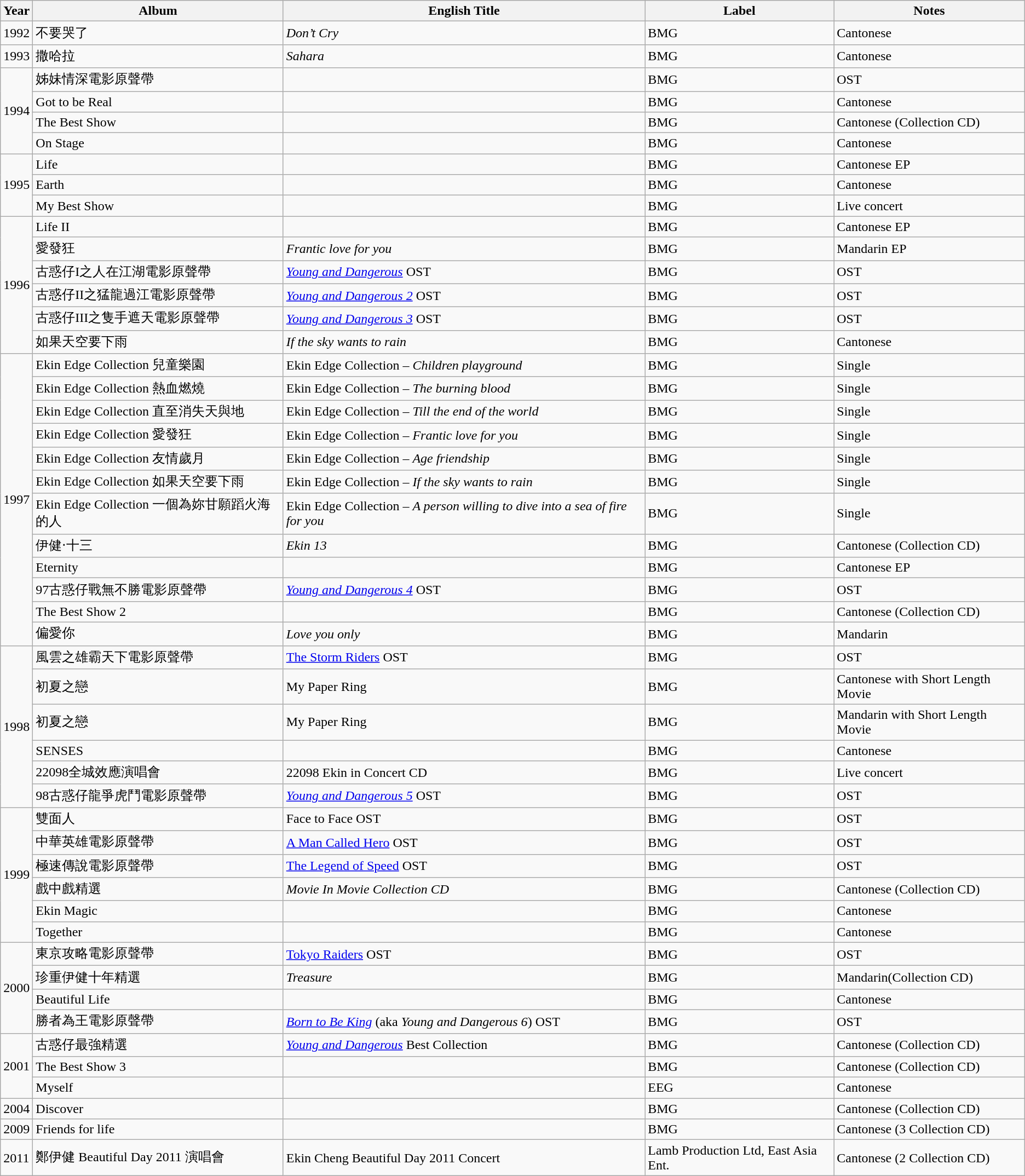<table class="wikitable">
<tr>
<th>Year</th>
<th>Album</th>
<th>English Title</th>
<th>Label</th>
<th>Notes</th>
</tr>
<tr>
<td>1992</td>
<td>不要哭了</td>
<td><em>Don’t Cry</em></td>
<td>BMG</td>
<td>Cantonese</td>
</tr>
<tr>
<td>1993</td>
<td>撒哈拉</td>
<td><em>Sahara</em></td>
<td>BMG</td>
<td>Cantonese</td>
</tr>
<tr>
<td rowspan = "4">1994</td>
<td>姊妹情深電影原聲帶</td>
<td></td>
<td>BMG</td>
<td>OST</td>
</tr>
<tr>
<td>Got to be Real</td>
<td></td>
<td>BMG</td>
<td>Cantonese</td>
</tr>
<tr>
<td>The Best Show</td>
<td></td>
<td>BMG</td>
<td>Cantonese (Collection CD)</td>
</tr>
<tr>
<td>On Stage</td>
<td></td>
<td>BMG</td>
<td>Cantonese</td>
</tr>
<tr>
<td rowspan = "3">1995</td>
<td>Life</td>
<td></td>
<td>BMG</td>
<td>Cantonese EP</td>
</tr>
<tr>
<td>Earth</td>
<td></td>
<td>BMG</td>
<td>Cantonese</td>
</tr>
<tr>
<td>My Best Show</td>
<td></td>
<td>BMG</td>
<td>Live concert</td>
</tr>
<tr>
<td rowspan = "6">1996</td>
<td>Life II</td>
<td></td>
<td>BMG</td>
<td>Cantonese EP</td>
</tr>
<tr>
<td>愛發狂</td>
<td><em>Frantic love for you</em></td>
<td>BMG</td>
<td>Mandarin EP</td>
</tr>
<tr>
<td>古惑仔I之人在江湖電影原聲帶</td>
<td><em><a href='#'>Young and Dangerous</a></em> OST</td>
<td>BMG</td>
<td>OST</td>
</tr>
<tr>
<td>古惑仔II之猛龍過江電影原聲帶</td>
<td><em><a href='#'>Young and Dangerous 2</a></em> OST</td>
<td>BMG</td>
<td>OST</td>
</tr>
<tr>
<td>古惑仔III之隻手遮天電影原聲帶</td>
<td><em><a href='#'>Young and Dangerous 3</a></em> OST</td>
<td>BMG</td>
<td>OST</td>
</tr>
<tr>
<td>如果天空要下雨</td>
<td><em>If the sky wants to rain</em></td>
<td>BMG</td>
<td>Cantonese</td>
</tr>
<tr>
<td rowspan = "12">1997</td>
<td>Ekin Edge Collection 兒童樂園</td>
<td>Ekin Edge Collection – <em>Children playground</em></td>
<td>BMG</td>
<td>Single</td>
</tr>
<tr>
<td>Ekin Edge Collection 熱血燃燒</td>
<td>Ekin Edge Collection – <em>The burning blood</em></td>
<td>BMG</td>
<td>Single</td>
</tr>
<tr>
<td>Ekin Edge Collection 直至消失天與地</td>
<td>Ekin Edge Collection – <em>Till the end of the world</em></td>
<td>BMG</td>
<td>Single</td>
</tr>
<tr>
<td>Ekin Edge Collection 愛發狂</td>
<td>Ekin Edge Collection – <em>Frantic love for you</em></td>
<td>BMG</td>
<td>Single</td>
</tr>
<tr>
<td>Ekin Edge Collection 友情歲月</td>
<td>Ekin Edge Collection – <em>Age friendship</em></td>
<td>BMG</td>
<td>Single</td>
</tr>
<tr>
<td>Ekin Edge Collection 如果天空要下雨</td>
<td>Ekin Edge Collection – <em>If the sky wants to rain</em></td>
<td>BMG</td>
<td>Single</td>
</tr>
<tr>
<td>Ekin Edge Collection 一個為妳甘願蹈火海的人</td>
<td>Ekin Edge Collection – <em>A person willing to dive into a sea of fire for you</em></td>
<td>BMG</td>
<td>Single</td>
</tr>
<tr>
<td>伊健‧十三</td>
<td><em>Ekin 13</em></td>
<td>BMG</td>
<td>Cantonese (Collection CD)</td>
</tr>
<tr>
<td>Eternity</td>
<td></td>
<td>BMG</td>
<td>Cantonese EP</td>
</tr>
<tr>
<td>97古惑仔戰無不勝電影原聲帶</td>
<td><em><a href='#'>Young and Dangerous 4</a></em> OST</td>
<td>BMG</td>
<td>OST</td>
</tr>
<tr>
<td>The Best Show 2</td>
<td></td>
<td>BMG</td>
<td>Cantonese (Collection CD)</td>
</tr>
<tr>
<td>偏愛你</td>
<td><em>Love you only</em></td>
<td>BMG</td>
<td>Mandarin</td>
</tr>
<tr>
<td rowspan = "6">1998</td>
<td>風雲之雄霸天下電影原聲帶</td>
<td><a href='#'>The Storm Riders</a> OST</td>
<td>BMG</td>
<td>OST</td>
</tr>
<tr>
<td>初夏之戀</td>
<td>My Paper Ring</td>
<td>BMG</td>
<td>Cantonese with Short Length Movie</td>
</tr>
<tr>
<td>初夏之戀</td>
<td>My Paper Ring</td>
<td>BMG</td>
<td>Mandarin with Short Length Movie</td>
</tr>
<tr>
<td>SENSES</td>
<td></td>
<td>BMG</td>
<td>Cantonese</td>
</tr>
<tr>
<td>22098全城效應演唱會</td>
<td>22098 Ekin in Concert CD</td>
<td>BMG</td>
<td>Live concert</td>
</tr>
<tr>
<td>98古惑仔龍爭虎鬥電影原聲帶</td>
<td><em><a href='#'>Young and Dangerous 5</a></em> OST</td>
<td>BMG</td>
<td>OST</td>
</tr>
<tr>
<td rowspan = "6">1999</td>
<td>雙面人</td>
<td>Face to Face OST</td>
<td>BMG</td>
<td>OST</td>
</tr>
<tr>
<td>中華英雄電影原聲帶</td>
<td><a href='#'>A Man Called Hero</a> OST</td>
<td>BMG</td>
<td>OST</td>
</tr>
<tr>
<td>極速傳說電影原聲帶</td>
<td><a href='#'>The Legend of Speed</a> OST</td>
<td>BMG</td>
<td>OST</td>
</tr>
<tr>
<td>戲中戲精選</td>
<td><em>Movie In Movie Collection CD</em></td>
<td>BMG</td>
<td>Cantonese (Collection CD)</td>
</tr>
<tr>
<td>Ekin Magic</td>
<td></td>
<td>BMG</td>
<td>Cantonese</td>
</tr>
<tr>
<td>Together</td>
<td></td>
<td>BMG</td>
<td>Cantonese</td>
</tr>
<tr>
<td rowspan = "4">2000</td>
<td>東京攻略電影原聲帶</td>
<td><a href='#'>Tokyo Raiders</a> OST</td>
<td>BMG</td>
<td>OST</td>
</tr>
<tr>
<td>珍重伊健十年精選</td>
<td><em>Treasure</em></td>
<td>BMG</td>
<td>Mandarin(Collection CD)</td>
</tr>
<tr>
<td>Beautiful Life</td>
<td></td>
<td>BMG</td>
<td>Cantonese</td>
</tr>
<tr>
<td>勝者為王電影原聲帶</td>
<td><em><a href='#'>Born to Be King</a></em> (aka <em>Young and Dangerous 6</em>) OST</td>
<td>BMG</td>
<td>OST</td>
</tr>
<tr>
<td rowspan = "3">2001</td>
<td>古惑仔最強精選</td>
<td><em><a href='#'>Young and Dangerous</a></em> Best Collection</td>
<td>BMG</td>
<td>Cantonese (Collection CD)</td>
</tr>
<tr>
<td>The Best Show 3</td>
<td></td>
<td>BMG</td>
<td>Cantonese (Collection CD)</td>
</tr>
<tr>
<td>Myself</td>
<td></td>
<td>EEG</td>
<td>Cantonese</td>
</tr>
<tr>
<td>2004</td>
<td>Discover</td>
<td></td>
<td>BMG</td>
<td>Cantonese (Collection CD)</td>
</tr>
<tr>
<td>2009</td>
<td>Friends for life</td>
<td></td>
<td>BMG</td>
<td>Cantonese (3 Collection CD)</td>
</tr>
<tr>
<td>2011</td>
<td>鄭伊健 Beautiful Day 2011 演唱會</td>
<td>Ekin Cheng Beautiful Day 2011 Concert</td>
<td>Lamb Production Ltd, East Asia Ent.</td>
<td>Cantonese (2 Collection CD)</td>
</tr>
</table>
